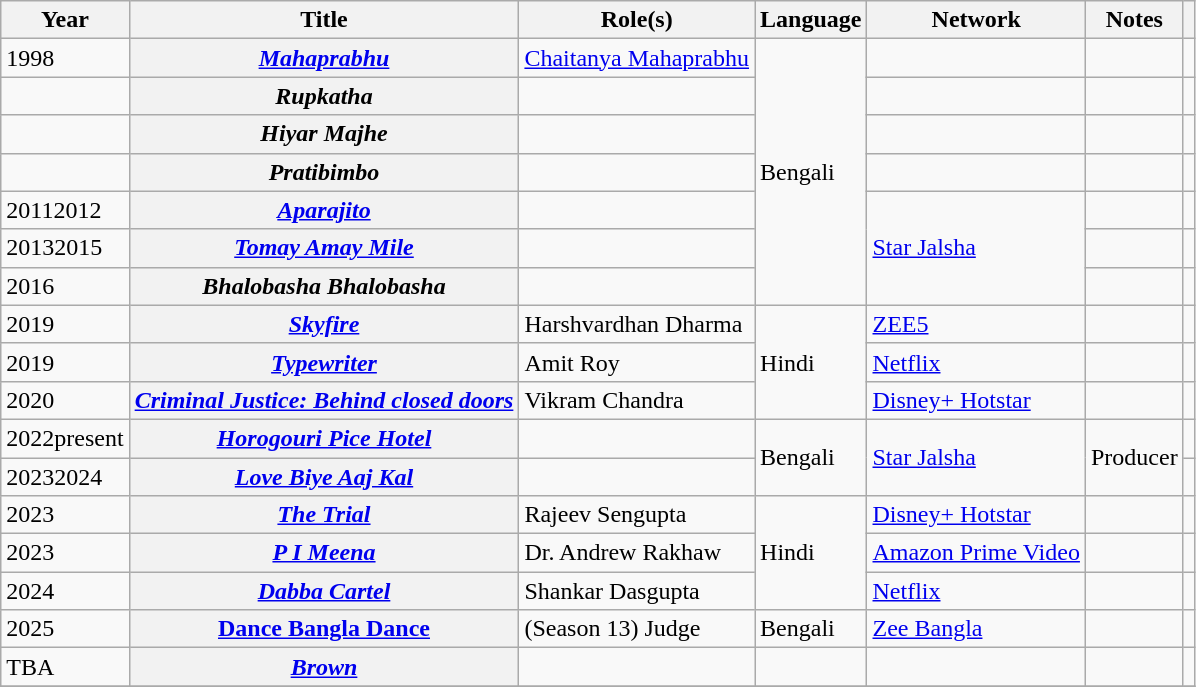<table class="wikitable plainrowheaders sortable">
<tr>
<th scope-"col">Year</th>
<th scope-"col">Title</th>
<th scope-"col">Role(s)</th>
<th scope-"col">Language</th>
<th>Network</th>
<th class="unsortable" scope-"col">Notes</th>
<th scope-"col" class="unsortable"></th>
</tr>
<tr>
<td>1998</td>
<th scope="row"><em><a href='#'>Mahaprabhu</a></em></th>
<td><a href='#'>Chaitanya Mahaprabhu</a></td>
<td rowspan="7">Bengali</td>
<td></td>
<td></td>
<td></td>
</tr>
<tr>
<td></td>
<th scope="row"><em>Rupkatha</em></th>
<td></td>
<td></td>
<td></td>
<td></td>
</tr>
<tr>
<td></td>
<th scope="row"><em>Hiyar Majhe</em></th>
<td></td>
<td></td>
<td></td>
<td></td>
</tr>
<tr>
<td></td>
<th scope="row"><em>Pratibimbo</em></th>
<td></td>
<td></td>
<td></td>
<td></td>
</tr>
<tr>
<td>20112012</td>
<th scope="row"><em><a href='#'>Aparajito</a></em></th>
<td></td>
<td rowspan="3"><a href='#'>Star Jalsha</a></td>
<td></td>
<td></td>
</tr>
<tr>
<td>20132015</td>
<th scope="row"><em><a href='#'>Tomay Amay Mile</a></em></th>
<td></td>
<td></td>
<td></td>
</tr>
<tr>
<td>2016</td>
<th scope="row"><em>Bhalobasha Bhalobasha</em></th>
<td></td>
<td></td>
<td></td>
</tr>
<tr>
<td>2019</td>
<th scope="row"><em><a href='#'>Skyfire</a></em></th>
<td>Harshvardhan Dharma</td>
<td rowspan="3">Hindi</td>
<td><a href='#'>ZEE5</a></td>
<td></td>
<td></td>
</tr>
<tr>
<td>2019</td>
<th scope="row"><em><a href='#'>Typewriter</a></em></th>
<td>Amit Roy</td>
<td><a href='#'>Netflix</a></td>
<td></td>
<td></td>
</tr>
<tr>
<td>2020</td>
<th scope="row"><em><a href='#'>Criminal Justice: Behind closed doors</a></em></th>
<td>Vikram Chandra</td>
<td><a href='#'>Disney+ Hotstar</a></td>
<td></td>
<td></td>
</tr>
<tr>
<td>2022present</td>
<th scope="row"><em><a href='#'>Horogouri Pice Hotel</a></em></th>
<td></td>
<td rowspan="2">Bengali</td>
<td rowspan="2"><a href='#'>Star Jalsha</a></td>
<td rowspan="2">Producer</td>
<td></td>
</tr>
<tr>
<td>20232024</td>
<th scope="row"><em><a href='#'>Love Biye Aaj Kal</a></em></th>
<td></td>
<td></td>
</tr>
<tr>
<td>2023</td>
<th scope="row"><em><a href='#'>The Trial</a></em></th>
<td>Rajeev Sengupta</td>
<td rowspan="3">Hindi</td>
<td><a href='#'>Disney+ Hotstar</a></td>
<td></td>
<td></td>
</tr>
<tr>
<td>2023</td>
<th scope="row"><em><a href='#'>P I Meena</a></em></th>
<td>Dr. Andrew Rakhaw</td>
<td><a href='#'>Amazon Prime Video</a></td>
<td></td>
<td></td>
</tr>
<tr>
<td>2024</td>
<th scope="row"><em><a href='#'>Dabba Cartel</a></em></th>
<td>Shankar Dasgupta</td>
<td><a href='#'>Netflix</a></td>
<td></td>
<td></td>
</tr>
<tr>
<td>2025</td>
<th scope="row"><a href='#'>Dance Bangla Dance</a></th>
<td>(Season 13) Judge</td>
<td rowspan="1">Bengali</td>
<td><a href='#'>Zee Bangla</a></td>
<td></td>
<td></td>
</tr>
<tr>
<td>TBA</td>
<th scope="row"><em><a href='#'>Brown</a></em></th>
<td></td>
<td></td>
<td></td>
<td></td>
<td></td>
</tr>
<tr>
</tr>
</table>
